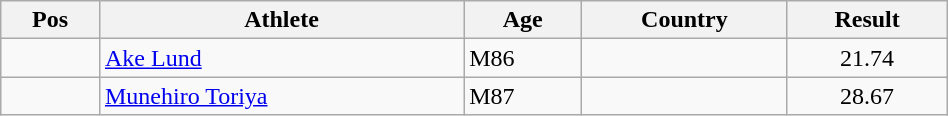<table class="wikitable"  style="text-align:center; width:50%;">
<tr>
<th>Pos</th>
<th>Athlete</th>
<th>Age</th>
<th>Country</th>
<th>Result</th>
</tr>
<tr>
<td align=center></td>
<td align=left><a href='#'>Ake Lund</a></td>
<td align=left>M86</td>
<td align=left></td>
<td>21.74</td>
</tr>
<tr>
<td align=center></td>
<td align=left><a href='#'>Munehiro Toriya</a></td>
<td align=left>M87</td>
<td align=left></td>
<td>28.67</td>
</tr>
</table>
